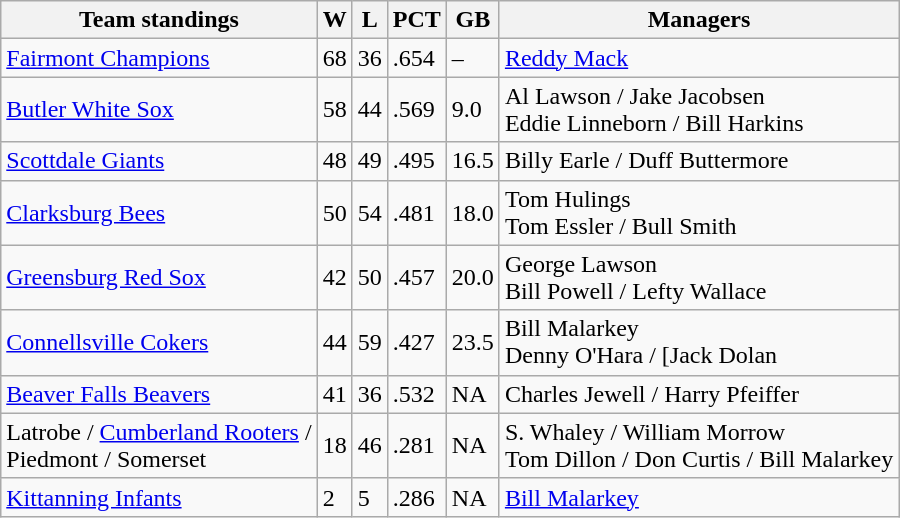<table class="wikitable">
<tr>
<th>Team standings</th>
<th>W</th>
<th>L</th>
<th>PCT</th>
<th>GB</th>
<th>Managers</th>
</tr>
<tr>
<td><a href='#'>Fairmont Champions</a></td>
<td>68</td>
<td>36</td>
<td>.654</td>
<td>–</td>
<td><a href='#'>Reddy Mack</a></td>
</tr>
<tr>
<td><a href='#'>Butler White Sox</a></td>
<td>58</td>
<td>44</td>
<td>.569</td>
<td>9.0</td>
<td>Al Lawson / Jake Jacobsen <br>Eddie Linneborn / Bill Harkins</td>
</tr>
<tr>
<td><a href='#'>Scottdale Giants</a></td>
<td>48</td>
<td>49</td>
<td>.495</td>
<td>16.5</td>
<td>Billy Earle / Duff Buttermore</td>
</tr>
<tr>
<td><a href='#'>Clarksburg Bees</a></td>
<td>50</td>
<td>54</td>
<td>.481</td>
<td>18.0</td>
<td>Tom Hulings <br> Tom Essler / Bull Smith</td>
</tr>
<tr>
<td><a href='#'>Greensburg Red Sox</a></td>
<td>42</td>
<td>50</td>
<td>.457</td>
<td>20.0</td>
<td>George Lawson <br>Bill Powell  / Lefty Wallace</td>
</tr>
<tr>
<td><a href='#'>Connellsville Cokers</a></td>
<td>44</td>
<td>59</td>
<td>.427</td>
<td>23.5</td>
<td>Bill Malarkey <br>Denny O'Hara / [Jack Dolan</td>
</tr>
<tr>
<td><a href='#'>Beaver Falls Beavers</a></td>
<td>41</td>
<td>36</td>
<td>.532</td>
<td>NA</td>
<td>Charles Jewell / Harry Pfeiffer</td>
</tr>
<tr>
<td>Latrobe / <a href='#'>Cumberland Rooters</a> /<br> Piedmont / Somerset</td>
<td>18</td>
<td>46</td>
<td>.281</td>
<td>NA</td>
<td>S. Whaley / William Morrow <br>Tom Dillon / Don Curtis / Bill Malarkey</td>
</tr>
<tr>
<td><a href='#'>Kittanning Infants</a></td>
<td>2</td>
<td>5</td>
<td>.286</td>
<td>NA</td>
<td><a href='#'>Bill Malarkey</a></td>
</tr>
</table>
